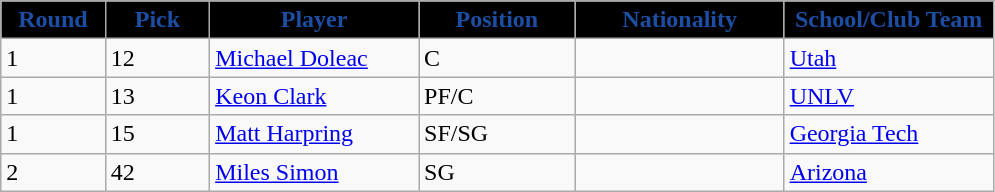<table class="wikitable sortable sortable">
<tr>
<th style="background:#000000; color:#1C4EA4"  width="10%">Round</th>
<th style="background:#000000; color:#1C4EA4"  width="10%">Pick</th>
<th style="background:#000000; color:#1C4EA4"  width="20%">Player</th>
<th style="background:#000000; color:#1C4EA4"  width="15%">Position</th>
<th style="background:#000000; color:#1C4EA4"  width="20%">Nationality</th>
<th style="background:#000000; color:#1C4EA4"  width="20%">School/Club Team</th>
</tr>
<tr>
<td>1</td>
<td>12</td>
<td><a href='#'>Michael Doleac</a></td>
<td>C</td>
<td></td>
<td><a href='#'>Utah</a></td>
</tr>
<tr>
<td>1</td>
<td>13</td>
<td><a href='#'>Keon Clark</a></td>
<td>PF/C</td>
<td></td>
<td><a href='#'>UNLV</a></td>
</tr>
<tr>
<td>1</td>
<td>15</td>
<td><a href='#'>Matt Harpring</a></td>
<td>SF/SG</td>
<td></td>
<td><a href='#'>Georgia Tech</a></td>
</tr>
<tr>
<td>2</td>
<td>42</td>
<td><a href='#'>Miles Simon</a></td>
<td>SG</td>
<td></td>
<td><a href='#'>Arizona</a></td>
</tr>
</table>
